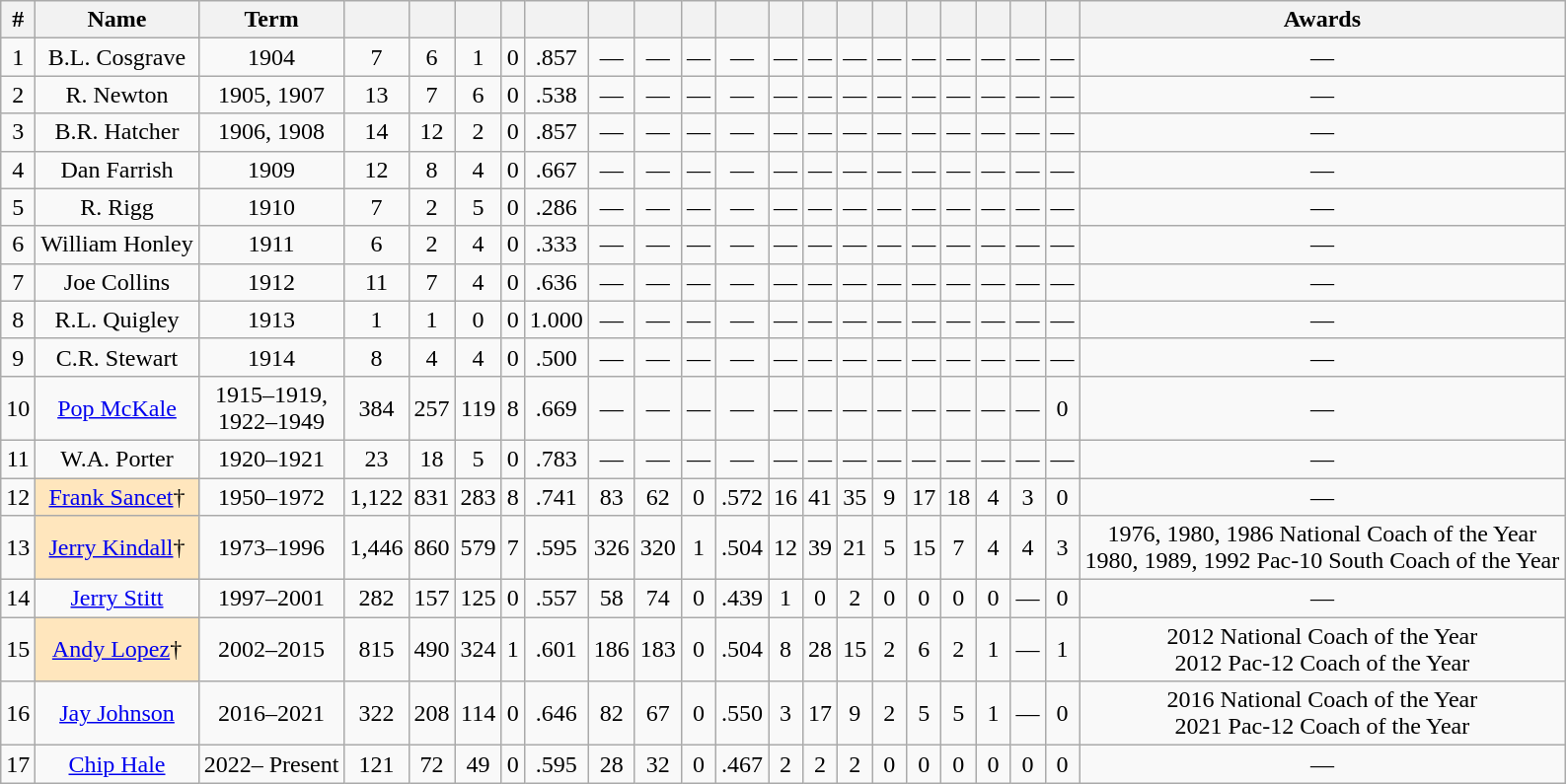<table class="wikitable sortable" style="text-align:center;">
<tr>
<th scope="col">#</th>
<th scope="col">Name</th>
<th scope="col">Term</th>
<th scope="col"></th>
<th scope="col"></th>
<th scope="col"></th>
<th scope="col"></th>
<th scope="col"></th>
<th scope="col"></th>
<th scope="col"></th>
<th scope="col"></th>
<th scope="col"></th>
<th scope="col"></th>
<th scope="col"></th>
<th scope="col"></th>
<th scope="col"></th>
<th scope="col"></th>
<th scope="col"></th>
<th scope="col"></th>
<th scope="col"></th>
<th scope="col"></th>
<th scope="col" class="unsortable">Awards</th>
</tr>
<tr>
<td>1</td>
<td>B.L. Cosgrave</td>
<td>1904</td>
<td>7</td>
<td>6</td>
<td>1</td>
<td>0</td>
<td>.857</td>
<td>—</td>
<td>—</td>
<td>—</td>
<td>—</td>
<td>—</td>
<td>—</td>
<td>—</td>
<td>—</td>
<td>—</td>
<td>—</td>
<td>—</td>
<td>—</td>
<td>—</td>
<td>—</td>
</tr>
<tr>
<td>2</td>
<td>R. Newton</td>
<td>1905, 1907</td>
<td>13</td>
<td>7</td>
<td>6</td>
<td>0</td>
<td>.538</td>
<td>—</td>
<td>—</td>
<td>—</td>
<td>—</td>
<td>—</td>
<td>—</td>
<td>—</td>
<td>—</td>
<td>—</td>
<td>—</td>
<td>—</td>
<td>—</td>
<td>—</td>
<td>—</td>
</tr>
<tr>
<td>3</td>
<td>B.R. Hatcher</td>
<td>1906, 1908</td>
<td>14</td>
<td>12</td>
<td>2</td>
<td>0</td>
<td>.857</td>
<td>—</td>
<td>—</td>
<td>—</td>
<td>—</td>
<td>—</td>
<td>—</td>
<td>—</td>
<td>—</td>
<td>—</td>
<td>—</td>
<td>—</td>
<td>—</td>
<td>—</td>
<td>—</td>
</tr>
<tr>
<td>4</td>
<td>Dan Farrish</td>
<td>1909</td>
<td>12</td>
<td>8</td>
<td>4</td>
<td>0</td>
<td>.667</td>
<td>—</td>
<td>—</td>
<td>—</td>
<td>—</td>
<td>—</td>
<td>—</td>
<td>—</td>
<td>—</td>
<td>—</td>
<td>—</td>
<td>—</td>
<td>—</td>
<td>—</td>
<td>—</td>
</tr>
<tr>
<td>5</td>
<td>R. Rigg</td>
<td>1910</td>
<td>7</td>
<td>2</td>
<td>5</td>
<td>0</td>
<td>.286</td>
<td>—</td>
<td>—</td>
<td>—</td>
<td>—</td>
<td>—</td>
<td>—</td>
<td>—</td>
<td>—</td>
<td>—</td>
<td>—</td>
<td>—</td>
<td>—</td>
<td>—</td>
<td>—</td>
</tr>
<tr>
<td>6</td>
<td>William Honley</td>
<td>1911</td>
<td>6</td>
<td>2</td>
<td>4</td>
<td>0</td>
<td>.333</td>
<td>—</td>
<td>—</td>
<td>—</td>
<td>—</td>
<td>—</td>
<td>—</td>
<td>—</td>
<td>—</td>
<td>—</td>
<td>—</td>
<td>—</td>
<td>—</td>
<td>—</td>
<td>—</td>
</tr>
<tr>
<td>7</td>
<td>Joe Collins</td>
<td>1912</td>
<td>11</td>
<td>7</td>
<td>4</td>
<td>0</td>
<td>.636</td>
<td>—</td>
<td>—</td>
<td>—</td>
<td>—</td>
<td>—</td>
<td>—</td>
<td>—</td>
<td>—</td>
<td>—</td>
<td>—</td>
<td>—</td>
<td>—</td>
<td>—</td>
<td>—</td>
</tr>
<tr>
<td>8</td>
<td>R.L. Quigley</td>
<td>1913</td>
<td>1</td>
<td>1</td>
<td>0</td>
<td>0</td>
<td>1.000</td>
<td>—</td>
<td>—</td>
<td>—</td>
<td>—</td>
<td>—</td>
<td>—</td>
<td>—</td>
<td>—</td>
<td>—</td>
<td>—</td>
<td>—</td>
<td>—</td>
<td>—</td>
<td>—</td>
</tr>
<tr>
<td>9</td>
<td>C.R. Stewart</td>
<td>1914</td>
<td>8</td>
<td>4</td>
<td>4</td>
<td>0</td>
<td>.500</td>
<td>—</td>
<td>—</td>
<td>—</td>
<td>—</td>
<td>—</td>
<td>—</td>
<td>—</td>
<td>—</td>
<td>—</td>
<td>—</td>
<td>—</td>
<td>—</td>
<td>—</td>
<td>—</td>
</tr>
<tr>
<td>10</td>
<td><a href='#'>Pop McKale</a></td>
<td>1915–1919,<br>1922–1949</td>
<td>384</td>
<td>257</td>
<td>119</td>
<td>8</td>
<td>.669</td>
<td>—</td>
<td>—</td>
<td>—</td>
<td>—</td>
<td>—</td>
<td>—</td>
<td>—</td>
<td>—</td>
<td>—</td>
<td>—</td>
<td>—</td>
<td>—</td>
<td>0</td>
<td>—</td>
</tr>
<tr>
<td>11</td>
<td>W.A. Porter</td>
<td>1920–1921</td>
<td>23</td>
<td>18</td>
<td>5</td>
<td>0</td>
<td>.783</td>
<td>—</td>
<td>—</td>
<td>—</td>
<td>—</td>
<td>—</td>
<td>—</td>
<td>—</td>
<td>—</td>
<td>—</td>
<td>—</td>
<td>—</td>
<td>—</td>
<td>—</td>
<td>—</td>
</tr>
<tr>
<td>12</td>
<td bgcolor="FFE6BD"><a href='#'>Frank Sancet</a>†</td>
<td>1950–1972</td>
<td>1,122</td>
<td>831</td>
<td>283</td>
<td>8</td>
<td>.741</td>
<td>83</td>
<td>62</td>
<td>0</td>
<td>.572</td>
<td>16</td>
<td>41</td>
<td>35</td>
<td>9</td>
<td>17</td>
<td>18</td>
<td>4</td>
<td>3</td>
<td>0</td>
<td>—</td>
</tr>
<tr>
<td>13</td>
<td bgcolor="FFE6BD"><a href='#'>Jerry Kindall</a>†</td>
<td>1973–1996</td>
<td>1,446</td>
<td>860</td>
<td>579</td>
<td>7</td>
<td>.595</td>
<td>326</td>
<td>320</td>
<td>1</td>
<td>.504</td>
<td>12</td>
<td>39</td>
<td>21</td>
<td>5</td>
<td>15</td>
<td>7</td>
<td>4</td>
<td>4</td>
<td>3</td>
<td>1976, 1980, 1986 National Coach of the Year<br>1980, 1989, 1992 Pac-10 South Coach of the Year</td>
</tr>
<tr>
<td>14</td>
<td><a href='#'>Jerry Stitt</a></td>
<td>1997–2001</td>
<td>282</td>
<td>157</td>
<td>125</td>
<td>0</td>
<td>.557</td>
<td>58</td>
<td>74</td>
<td>0</td>
<td>.439</td>
<td>1</td>
<td>0</td>
<td>2</td>
<td>0</td>
<td>0</td>
<td>0</td>
<td>0</td>
<td>—</td>
<td>0</td>
<td>—</td>
</tr>
<tr>
<td>15</td>
<td bgcolor="FFE6BD"><a href='#'>Andy Lopez</a>†</td>
<td>2002–2015</td>
<td>815</td>
<td>490</td>
<td>324</td>
<td>1</td>
<td>.601</td>
<td>186</td>
<td>183</td>
<td>0</td>
<td>.504</td>
<td>8</td>
<td>28</td>
<td>15</td>
<td>2</td>
<td>6</td>
<td>2</td>
<td>1</td>
<td>—</td>
<td>1</td>
<td>2012 National Coach of the Year<br>2012 Pac-12  Coach of the Year</td>
</tr>
<tr>
<td>16</td>
<td><a href='#'>Jay Johnson</a></td>
<td>2016–2021</td>
<td>322</td>
<td>208</td>
<td>114</td>
<td>0</td>
<td>.646</td>
<td>82</td>
<td>67</td>
<td>0</td>
<td>.550</td>
<td>3</td>
<td>17</td>
<td>9</td>
<td>2</td>
<td>5</td>
<td>5</td>
<td>1</td>
<td>—</td>
<td>0</td>
<td>2016 National Coach of the Year<br>2021 Pac-12  Coach of the Year</td>
</tr>
<tr>
<td>17</td>
<td><a href='#'>Chip Hale</a></td>
<td>2022– Present</td>
<td>121</td>
<td>72</td>
<td>49</td>
<td>0</td>
<td>.595</td>
<td>28</td>
<td>32</td>
<td>0</td>
<td>.467</td>
<td>2</td>
<td>2</td>
<td>2</td>
<td>0</td>
<td>0</td>
<td>0</td>
<td>0</td>
<td>0</td>
<td>0</td>
<td>—</td>
</tr>
</table>
